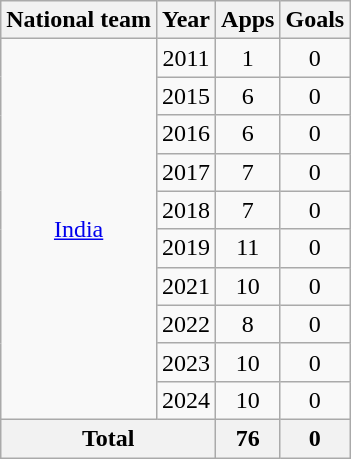<table class="wikitable" style="text-align:center">
<tr>
<th>National team</th>
<th>Year</th>
<th>Apps</th>
<th>Goals</th>
</tr>
<tr>
<td rowspan="10"><a href='#'>India</a></td>
<td>2011</td>
<td>1</td>
<td>0</td>
</tr>
<tr>
<td>2015</td>
<td>6</td>
<td>0</td>
</tr>
<tr>
<td>2016</td>
<td>6</td>
<td>0</td>
</tr>
<tr>
<td>2017</td>
<td>7</td>
<td>0</td>
</tr>
<tr>
<td>2018</td>
<td>7</td>
<td>0</td>
</tr>
<tr>
<td>2019</td>
<td>11</td>
<td>0</td>
</tr>
<tr>
<td>2021</td>
<td>10</td>
<td>0</td>
</tr>
<tr>
<td>2022</td>
<td>8</td>
<td>0</td>
</tr>
<tr>
<td>2023</td>
<td>10</td>
<td>0</td>
</tr>
<tr>
<td>2024</td>
<td>10</td>
<td>0</td>
</tr>
<tr>
<th colspan="2">Total</th>
<th>76</th>
<th>0</th>
</tr>
</table>
